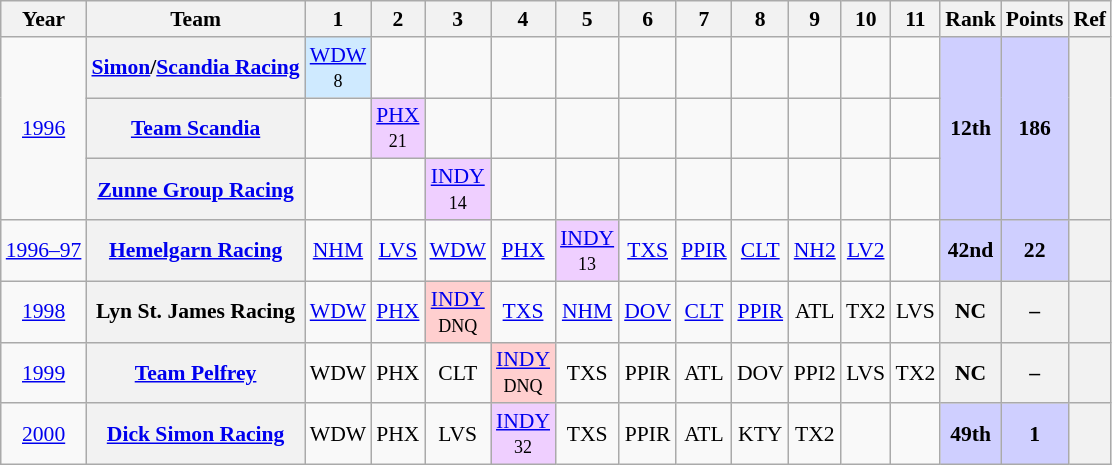<table class="wikitable" style="text-align:center; font-size:90%">
<tr>
<th>Year</th>
<th>Team</th>
<th>1</th>
<th>2</th>
<th>3</th>
<th>4</th>
<th>5</th>
<th>6</th>
<th>7</th>
<th>8</th>
<th>9</th>
<th>10</th>
<th>11</th>
<th>Rank</th>
<th>Points</th>
<th>Ref</th>
</tr>
<tr>
<td rowspan=3><a href='#'>1996</a></td>
<th><a href='#'>Simon</a>/<a href='#'>Scandia Racing</a></th>
<td style="background:#CFEAFF;"><a href='#'>WDW</a><br><small>8</small></td>
<td></td>
<td></td>
<td></td>
<td></td>
<td></td>
<td></td>
<td></td>
<td></td>
<td></td>
<td></td>
<td rowspan=3 style="background:#CFCFFF;"><strong>12th</strong></td>
<td rowspan=3 style="background:#CFCFFF;"><strong>186</strong></td>
<th rowspan=3></th>
</tr>
<tr>
<th><a href='#'>Team Scandia</a></th>
<td></td>
<td style="background:#EFCFFF;"><a href='#'>PHX</a><br><small>21</small></td>
<td></td>
<td></td>
<td></td>
<td></td>
<td></td>
<td></td>
<td></td>
<td></td>
<td></td>
</tr>
<tr>
<th><a href='#'>Zunne Group Racing</a></th>
<td></td>
<td></td>
<td style="background:#EFCFFF;"><a href='#'>INDY</a><br><small>14</small></td>
<td></td>
<td></td>
<td></td>
<td></td>
<td></td>
<td></td>
<td></td>
<td></td>
</tr>
<tr>
<td><a href='#'>1996–97</a></td>
<th><a href='#'>Hemelgarn Racing</a></th>
<td><a href='#'>NHM</a></td>
<td><a href='#'>LVS</a></td>
<td><a href='#'>WDW</a></td>
<td><a href='#'>PHX</a></td>
<td style="background:#EFCFFF;"><a href='#'>INDY</a><br><small>13</small></td>
<td><a href='#'>TXS</a></td>
<td><a href='#'>PPIR</a></td>
<td><a href='#'>CLT</a></td>
<td><a href='#'>NH2</a></td>
<td><a href='#'>LV2</a></td>
<td></td>
<td style="background:#CFCFFF;"><strong>42nd</strong></td>
<td style="background:#CFCFFF;"><strong>22</strong></td>
<th></th>
</tr>
<tr>
<td><a href='#'>1998</a></td>
<th>Lyn St. James Racing</th>
<td><a href='#'>WDW</a><br><small></small></td>
<td><a href='#'>PHX</a><br><small></small></td>
<td style="background:#FFCFCF;"><a href='#'>INDY</a><br><small>DNQ</small></td>
<td><a href='#'>TXS</a><br><small></small></td>
<td><a href='#'>NHM</a><br><small></small></td>
<td><a href='#'>DOV</a><br><small></small></td>
<td><a href='#'>CLT</a><br><small></small></td>
<td><a href='#'>PPIR</a><br><small></small></td>
<td>ATL<br><small></small></td>
<td>TX2<br><small></small></td>
<td>LVS<br><small></small></td>
<th>NC</th>
<th>–</th>
<th></th>
</tr>
<tr>
<td><a href='#'>1999</a></td>
<th><a href='#'>Team Pelfrey</a></th>
<td>WDW<br><small></small></td>
<td>PHX<br><small></small></td>
<td>CLT<br><small></small></td>
<td style="background:#FFCFCF;"><a href='#'>INDY</a><br><small>DNQ</small></td>
<td>TXS<br><small></small></td>
<td>PPIR<br><small></small></td>
<td>ATL<br><small></small></td>
<td>DOV<br><small></small></td>
<td>PPI2<br><small></small></td>
<td>LVS<br><small></small></td>
<td>TX2<br><small></small></td>
<th>NC</th>
<th>–</th>
<th></th>
</tr>
<tr>
<td><a href='#'>2000</a></td>
<th><a href='#'>Dick Simon Racing</a></th>
<td>WDW<br><small></small></td>
<td>PHX<br><small></small></td>
<td>LVS<br><small></small></td>
<td style="background:#EFCFFF;"><a href='#'>INDY</a><br><small>32</small></td>
<td>TXS<br><small></small></td>
<td>PPIR<br><small></small></td>
<td>ATL<br><small></small></td>
<td>KTY<br><small></small></td>
<td>TX2<br><small></small></td>
<td></td>
<td></td>
<td style="background:#CFCFFF;"><strong>49th</strong></td>
<td style="background:#CFCFFF;"><strong>1</strong></td>
<th></th>
</tr>
</table>
